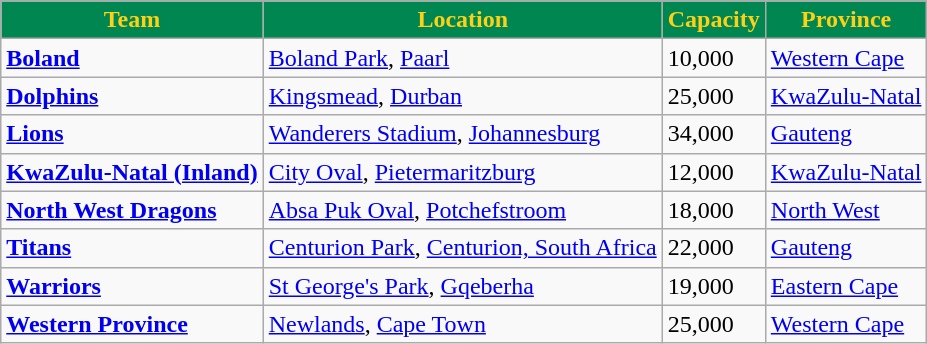<table class="wikitable">
<tr>
<th style="color:#FCD116; background:#008751;">Team</th>
<th style="color:#FCD116; background:#008751;">Location</th>
<th style="color:#FCD116; background:#008751;">Capacity</th>
<th style="color:#FCD116; background:#008751;">Province</th>
</tr>
<tr>
<td><strong><a href='#'>Boland</a></strong></td>
<td><a href='#'>Boland Park</a>, <a href='#'>Paarl</a></td>
<td>10,000</td>
<td><a href='#'>Western Cape</a></td>
</tr>
<tr>
<td><a href='#'><strong>Dolphins</strong></a></td>
<td><a href='#'>Kingsmead</a>, <a href='#'>Durban</a></td>
<td>25,000</td>
<td><a href='#'>KwaZulu-Natal</a></td>
</tr>
<tr>
<td><a href='#'><strong>Lions</strong></a></td>
<td><a href='#'>Wanderers Stadium</a>, <a href='#'>Johannesburg</a></td>
<td>34,000</td>
<td><a href='#'>Gauteng</a></td>
</tr>
<tr>
<td><strong><a href='#'>KwaZulu-Natal (Inland)</a></strong></td>
<td><a href='#'>City Oval</a>, <a href='#'>Pietermaritzburg</a></td>
<td>12,000</td>
<td><a href='#'>KwaZulu-Natal</a></td>
</tr>
<tr>
<td><a href='#'><strong>North West Dragons</strong></a></td>
<td><a href='#'>Absa Puk Oval</a>, <a href='#'>Potchefstroom</a></td>
<td>18,000</td>
<td><a href='#'>North West</a></td>
</tr>
<tr>
<td><a href='#'><strong>Titans</strong></a></td>
<td><a href='#'>Centurion Park</a>, <a href='#'>Centurion, South Africa</a></td>
<td>22,000</td>
<td><a href='#'>Gauteng</a></td>
</tr>
<tr>
<td><strong><a href='#'>Warriors</a></strong></td>
<td><a href='#'>St George's Park</a>, <a href='#'>Gqeberha</a></td>
<td>19,000</td>
<td><a href='#'>Eastern Cape</a></td>
</tr>
<tr>
<td><strong><a href='#'>Western Province</a></strong></td>
<td><a href='#'>Newlands</a>, <a href='#'>Cape Town</a></td>
<td>25,000</td>
<td><a href='#'>Western Cape</a></td>
</tr>
</table>
